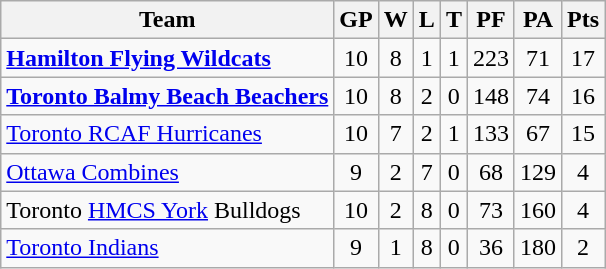<table class="wikitable">
<tr>
<th>Team</th>
<th>GP</th>
<th>W</th>
<th>L</th>
<th>T</th>
<th>PF</th>
<th>PA</th>
<th>Pts</th>
</tr>
<tr align="center">
<td align="left"><strong><a href='#'>Hamilton Flying Wildcats</a></strong></td>
<td>10</td>
<td>8</td>
<td>1</td>
<td>1</td>
<td>223</td>
<td>71</td>
<td>17</td>
</tr>
<tr align="center">
<td align="left"><strong><a href='#'>Toronto Balmy Beach Beachers</a></strong></td>
<td>10</td>
<td>8</td>
<td>2</td>
<td>0</td>
<td>148</td>
<td>74</td>
<td>16</td>
</tr>
<tr align="center">
<td align="left"><a href='#'>Toronto RCAF Hurricanes</a></td>
<td>10</td>
<td>7</td>
<td>2</td>
<td>1</td>
<td>133</td>
<td>67</td>
<td>15</td>
</tr>
<tr align="center">
<td align="left"><a href='#'>Ottawa Combines</a></td>
<td>9</td>
<td>2</td>
<td>7</td>
<td>0</td>
<td>68</td>
<td>129</td>
<td>4</td>
</tr>
<tr align="center">
<td align="left">Toronto <a href='#'>HMCS York</a> Bulldogs</td>
<td>10</td>
<td>2</td>
<td>8</td>
<td>0</td>
<td>73</td>
<td>160</td>
<td>4</td>
</tr>
<tr align="center">
<td align="left"><a href='#'>Toronto Indians</a></td>
<td>9</td>
<td>1</td>
<td>8</td>
<td>0</td>
<td>36</td>
<td>180</td>
<td>2</td>
</tr>
</table>
